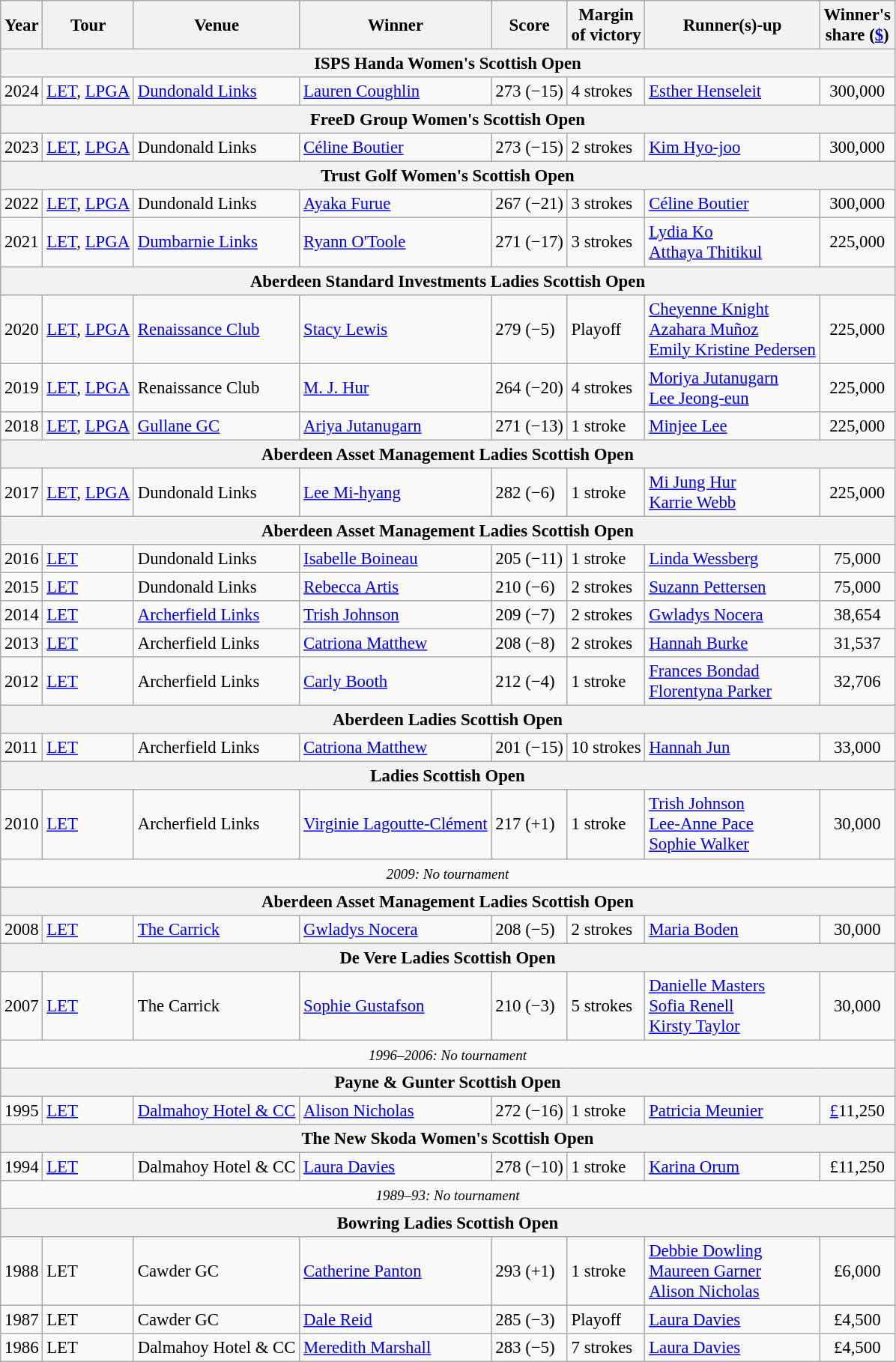<table class=wikitable style="font-size:95%">
<tr>
<th>Year</th>
<th>Tour</th>
<th>Venue</th>
<th>Winner</th>
<th>Score</th>
<th>Margin<br>of victory</th>
<th>Runner(s)-up</th>
<th>Winner's<br>share (<a href='#'>$</a>)</th>
</tr>
<tr>
<th colspan=8>ISPS Handa Women's Scottish Open</th>
</tr>
<tr>
<td>2024</td>
<td><a href='#'>LET</a>, <a href='#'>LPGA</a></td>
<td><a href='#'>Dundonald Links</a></td>
<td> <a href='#'>Lauren Coughlin</a></td>
<td>273 (−15)</td>
<td>4 strokes</td>
<td> <a href='#'>Esther Henseleit</a></td>
<td align=center>300,000</td>
</tr>
<tr>
<th colspan=8>FreeD Group Women's Scottish Open</th>
</tr>
<tr>
<td>2023</td>
<td><a href='#'>LET</a>, <a href='#'>LPGA</a></td>
<td>Dundonald Links</td>
<td> <a href='#'>Céline Boutier</a></td>
<td>273 (−15)</td>
<td>2 strokes</td>
<td> <a href='#'>Kim Hyo-joo</a></td>
<td align=center>300,000</td>
</tr>
<tr>
<th colspan=8>Trust Golf Women's Scottish Open</th>
</tr>
<tr>
<td>2022</td>
<td><a href='#'>LET</a>, <a href='#'>LPGA</a></td>
<td>Dundonald Links</td>
<td> <a href='#'>Ayaka Furue</a></td>
<td>267 (−21)</td>
<td>3 strokes</td>
<td> <a href='#'>Céline Boutier</a></td>
<td align=center>300,000</td>
</tr>
<tr>
<td>2021</td>
<td><a href='#'>LET</a>, <a href='#'>LPGA</a></td>
<td><a href='#'>Dumbarnie Links</a></td>
<td> <a href='#'>Ryann O'Toole</a></td>
<td>271 (−17)</td>
<td>3 strokes</td>
<td> <a href='#'>Lydia Ko</a><br> <a href='#'>Atthaya Thitikul</a></td>
<td align=center>225,000</td>
</tr>
<tr>
<th colspan=8>Aberdeen Standard Investments Ladies Scottish Open</th>
</tr>
<tr>
<td>2020</td>
<td><a href='#'>LET</a>, <a href='#'>LPGA</a></td>
<td><a href='#'>Renaissance Club</a></td>
<td> <a href='#'>Stacy Lewis</a></td>
<td>279 (−5)</td>
<td>Playoff</td>
<td> <a href='#'>Cheyenne Knight</a><br> <a href='#'>Azahara Muñoz</a><br> <a href='#'>Emily Kristine Pedersen</a></td>
<td align=center>225,000</td>
</tr>
<tr>
<td>2019</td>
<td><a href='#'>LET</a>, <a href='#'>LPGA</a></td>
<td>Renaissance Club</td>
<td> <a href='#'>M. J. Hur</a></td>
<td>264 (−20)</td>
<td>4 strokes</td>
<td> <a href='#'>Moriya Jutanugarn</a><br> <a href='#'>Lee Jeong-eun</a></td>
<td align=center>225,000</td>
</tr>
<tr>
<td>2018</td>
<td><a href='#'>LET</a>, <a href='#'>LPGA</a></td>
<td><a href='#'>Gullane GC</a></td>
<td> <a href='#'>Ariya Jutanugarn</a></td>
<td>271 (−13)</td>
<td>1 stroke</td>
<td> <a href='#'>Minjee Lee</a></td>
<td align=center>225,000</td>
</tr>
<tr>
<th colspan=8>Aberdeen Asset Management Ladies Scottish Open</th>
</tr>
<tr>
<td>2017</td>
<td><a href='#'>LET</a>, <a href='#'>LPGA</a></td>
<td>Dundonald Links</td>
<td> <a href='#'>Lee Mi-hyang</a></td>
<td>282 (−6)</td>
<td>1 stroke</td>
<td> <a href='#'>Mi Jung Hur</a><br> <a href='#'>Karrie Webb</a></td>
<td align=center>225,000</td>
</tr>
<tr>
<th colspan=8>Aberdeen Asset Management Ladies Scottish Open</th>
</tr>
<tr>
<td>2016</td>
<td><a href='#'>LET</a></td>
<td>Dundonald Links</td>
<td> <a href='#'>Isabelle Boineau</a></td>
<td>205 (−11)</td>
<td>1 stroke</td>
<td> <a href='#'>Linda Wessberg</a></td>
<td align=center>75,000</td>
</tr>
<tr>
<td>2015</td>
<td><a href='#'>LET</a></td>
<td>Dundonald Links</td>
<td> <a href='#'>Rebecca Artis</a></td>
<td>210 (−6)</td>
<td>2 strokes</td>
<td> <a href='#'>Suzann Pettersen</a></td>
<td align=center>75,000</td>
</tr>
<tr>
<td>2014</td>
<td><a href='#'>LET</a></td>
<td><a href='#'>Archerfield Links</a></td>
<td> <a href='#'>Trish Johnson</a></td>
<td>209 (−7)</td>
<td>2 strokes</td>
<td> <a href='#'>Gwladys Nocera</a></td>
<td align=center>38,654</td>
</tr>
<tr>
<td>2013</td>
<td><a href='#'>LET</a></td>
<td>Archerfield Links</td>
<td> <a href='#'>Catriona Matthew</a></td>
<td>208 (−8)</td>
<td>2 strokes</td>
<td> <a href='#'>Hannah Burke</a></td>
<td align=center>31,537</td>
</tr>
<tr>
<td>2012</td>
<td><a href='#'>LET</a></td>
<td>Archerfield Links</td>
<td> <a href='#'>Carly Booth</a></td>
<td>212 (−4)</td>
<td>1 stroke</td>
<td> <a href='#'>Frances Bondad</a><br> <a href='#'>Florentyna Parker</a></td>
<td align=center>32,706</td>
</tr>
<tr>
<th colspan=8>Aberdeen Ladies Scottish Open</th>
</tr>
<tr>
<td>2011</td>
<td><a href='#'>LET</a></td>
<td>Archerfield Links</td>
<td> <a href='#'>Catriona Matthew</a></td>
<td>201 (−15)</td>
<td>10 strokes</td>
<td> <a href='#'>Hannah Jun</a></td>
<td align=center>33,000</td>
</tr>
<tr>
<th colspan=9>Ladies Scottish Open</th>
</tr>
<tr>
<td>2010</td>
<td><a href='#'>LET</a></td>
<td>Archerfield Links</td>
<td> <a href='#'>Virginie Lagoutte-Clément</a></td>
<td>217 (+1)</td>
<td>1 stroke</td>
<td> <a href='#'>Trish Johnson</a><br> <a href='#'>Lee-Anne Pace</a><br> <a href='#'>Sophie Walker</a></td>
<td align=center>30,000</td>
</tr>
<tr>
<td colspan=8 align=center><small><em>2009: No tournament</em></small></td>
</tr>
<tr>
<th colspan=8>Aberdeen Asset Management Ladies Scottish Open</th>
</tr>
<tr>
<td>2008</td>
<td><a href='#'>LET</a></td>
<td><a href='#'>The Carrick</a></td>
<td> <a href='#'>Gwladys Nocera</a></td>
<td>208 (−5)</td>
<td>2 strokes</td>
<td> <a href='#'>Maria Boden</a></td>
<td align=center>30,000</td>
</tr>
<tr>
<th colspan=8>De Vere Ladies Scottish Open</th>
</tr>
<tr>
<td>2007</td>
<td><a href='#'>LET</a></td>
<td>The Carrick</td>
<td> <a href='#'>Sophie Gustafson</a></td>
<td>210 (−3)</td>
<td>5 strokes</td>
<td> <a href='#'>Danielle Masters</a><br> <a href='#'>Sofia Renell</a><br> <a href='#'>Kirsty Taylor</a></td>
<td align=center>30,000</td>
</tr>
<tr>
<td colspan=8 align=center><small><em>1996–2006: No tournament</em></small></td>
</tr>
<tr>
<th colspan=8>Payne & Gunter Scottish Open</th>
</tr>
<tr>
<td>1995</td>
<td><a href='#'>LET</a></td>
<td><a href='#'>Dalmahoy Hotel & CC</a></td>
<td> <a href='#'>Alison Nicholas</a></td>
<td>272 (−16)</td>
<td>1 stroke</td>
<td> <a href='#'>Patricia Meunier</a></td>
<td align=center><a href='#'>£</a>11,250</td>
</tr>
<tr>
<th colspan=8>The New Skoda Women's Scottish Open</th>
</tr>
<tr>
<td>1994</td>
<td><a href='#'>LET</a></td>
<td>Dalmahoy Hotel & CC</td>
<td> <a href='#'>Laura Davies</a></td>
<td>278 (−10)</td>
<td>1 stroke</td>
<td> <a href='#'>Karina Orum</a></td>
<td align=center>£11,250</td>
</tr>
<tr>
<td colspan=8 align=center><small><em>1989–93: No tournament</em></small></td>
</tr>
<tr>
<th colspan=8>Bowring Ladies Scottish Open</th>
</tr>
<tr>
<td>1988</td>
<td>LET</td>
<td>Cawder GC</td>
<td> <a href='#'>Catherine Panton</a></td>
<td>293 (+1)</td>
<td>1 stroke</td>
<td> <a href='#'>Debbie Dowling</a><br> <a href='#'>Maureen Garner</a><br> <a href='#'>Alison Nicholas</a></td>
<td align=center>£6,000</td>
</tr>
<tr>
<td>1987</td>
<td>LET</td>
<td>Cawder GC</td>
<td> <a href='#'>Dale Reid</a></td>
<td>285 (−3)</td>
<td>Playoff</td>
<td> <a href='#'>Laura Davies</a></td>
<td align=center>£4,500</td>
</tr>
<tr>
<td>1986</td>
<td>LET</td>
<td>Dalmahoy Hotel & CC</td>
<td> <a href='#'>Meredith Marshall</a></td>
<td>283 (−5)</td>
<td>7 strokes</td>
<td> <a href='#'>Laura Davies</a></td>
<td align=center>£4,500</td>
</tr>
</table>
